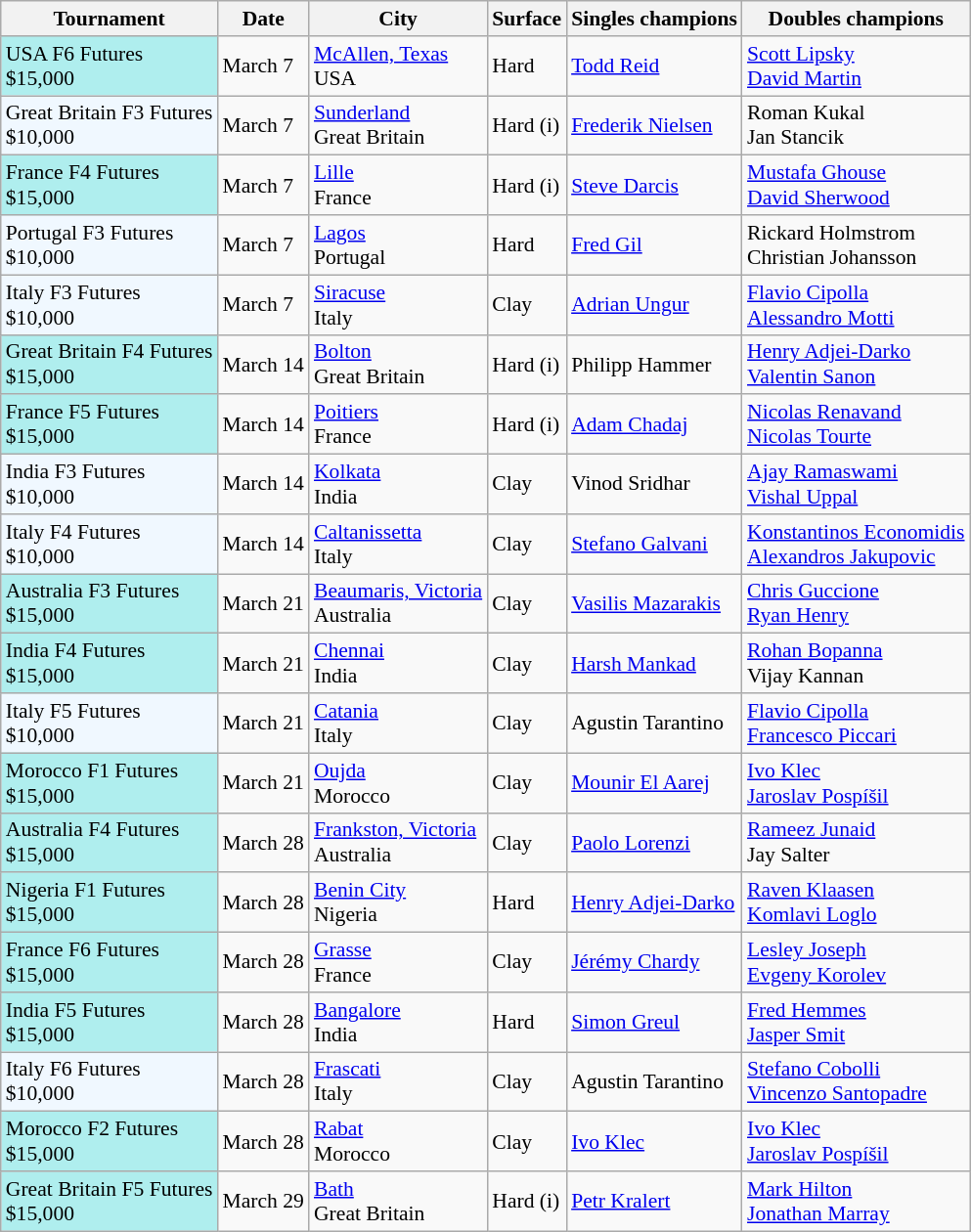<table class="sortable wikitable" style="font-size:90%">
<tr>
<th>Tournament</th>
<th>Date</th>
<th>City</th>
<th>Surface</th>
<th>Singles champions</th>
<th>Doubles champions</th>
</tr>
<tr>
<td style="background:#afeeee;">USA F6 Futures<br>$15,000</td>
<td>March 7</td>
<td><a href='#'>McAllen, Texas</a><br>USA</td>
<td>Hard</td>
<td> <a href='#'>Todd Reid</a></td>
<td> <a href='#'>Scott Lipsky</a><br> <a href='#'>David Martin</a></td>
</tr>
<tr>
<td style="background:#f0f8ff;">Great Britain F3 Futures<br>$10,000</td>
<td>March 7</td>
<td><a href='#'>Sunderland</a><br>Great Britain</td>
<td>Hard (i)</td>
<td> <a href='#'>Frederik Nielsen</a></td>
<td> Roman Kukal<br> Jan Stancik</td>
</tr>
<tr>
<td style="background:#afeeee;">France F4 Futures<br>$15,000</td>
<td>March 7</td>
<td><a href='#'>Lille</a><br>France</td>
<td>Hard (i)</td>
<td> <a href='#'>Steve Darcis</a></td>
<td> <a href='#'>Mustafa Ghouse</a><br> <a href='#'>David Sherwood</a></td>
</tr>
<tr>
<td style="background:#f0f8ff;">Portugal F3 Futures<br>$10,000</td>
<td>March 7</td>
<td><a href='#'>Lagos</a><br>Portugal</td>
<td>Hard</td>
<td> <a href='#'>Fred Gil</a></td>
<td> Rickard Holmstrom<br> Christian Johansson</td>
</tr>
<tr>
<td style="background:#f0f8ff;">Italy F3 Futures<br>$10,000</td>
<td>March 7</td>
<td><a href='#'>Siracuse</a><br>Italy</td>
<td>Clay</td>
<td> <a href='#'>Adrian Ungur</a></td>
<td> <a href='#'>Flavio Cipolla</a><br> <a href='#'>Alessandro Motti</a></td>
</tr>
<tr>
<td style="background:#afeeee;">Great Britain F4 Futures<br>$15,000</td>
<td>March 14</td>
<td><a href='#'>Bolton</a><br>Great Britain</td>
<td>Hard (i)</td>
<td> Philipp Hammer</td>
<td> <a href='#'>Henry Adjei-Darko</a><br> <a href='#'>Valentin Sanon</a></td>
</tr>
<tr>
<td style="background:#afeeee;">France F5 Futures<br>$15,000</td>
<td>March 14</td>
<td><a href='#'>Poitiers</a><br>France</td>
<td>Hard (i)</td>
<td> <a href='#'>Adam Chadaj</a></td>
<td> <a href='#'>Nicolas Renavand</a><br> <a href='#'>Nicolas Tourte</a></td>
</tr>
<tr>
<td style="background:#f0f8ff;">India F3 Futures<br>$10,000</td>
<td>March 14</td>
<td><a href='#'>Kolkata</a><br>India</td>
<td>Clay</td>
<td> Vinod Sridhar</td>
<td> <a href='#'>Ajay Ramaswami</a><br> <a href='#'>Vishal Uppal</a></td>
</tr>
<tr>
<td style="background:#f0f8ff;">Italy F4 Futures<br>$10,000</td>
<td>March 14</td>
<td><a href='#'>Caltanissetta</a><br>Italy</td>
<td>Clay</td>
<td> <a href='#'>Stefano Galvani</a></td>
<td> <a href='#'>Konstantinos Economidis</a><br> <a href='#'>Alexandros Jakupovic</a></td>
</tr>
<tr>
<td style="background:#afeeee;">Australia F3 Futures<br>$15,000</td>
<td>March 21</td>
<td><a href='#'>Beaumaris, Victoria</a><br>Australia</td>
<td>Clay</td>
<td> <a href='#'>Vasilis Mazarakis</a></td>
<td> <a href='#'>Chris Guccione</a><br> <a href='#'>Ryan Henry</a></td>
</tr>
<tr>
<td style="background:#afeeee;">India F4 Futures<br>$15,000</td>
<td>March 21</td>
<td><a href='#'>Chennai</a><br>India</td>
<td>Clay</td>
<td> <a href='#'>Harsh Mankad</a></td>
<td> <a href='#'>Rohan Bopanna</a><br> Vijay Kannan</td>
</tr>
<tr>
<td style="background:#f0f8ff;">Italy F5 Futures<br>$10,000</td>
<td>March 21</td>
<td><a href='#'>Catania</a><br>Italy</td>
<td>Clay</td>
<td> Agustin Tarantino</td>
<td> <a href='#'>Flavio Cipolla</a><br> <a href='#'>Francesco Piccari</a></td>
</tr>
<tr>
<td style="background:#afeeee;">Morocco F1 Futures<br>$15,000</td>
<td>March 21</td>
<td><a href='#'>Oujda</a><br>Morocco</td>
<td>Clay</td>
<td> <a href='#'>Mounir El Aarej</a></td>
<td> <a href='#'>Ivo Klec</a><br> <a href='#'>Jaroslav Pospíšil</a></td>
</tr>
<tr>
<td style="background:#afeeee;">Australia F4 Futures<br>$15,000</td>
<td>March 28</td>
<td><a href='#'>Frankston, Victoria</a><br>Australia</td>
<td>Clay</td>
<td> <a href='#'>Paolo Lorenzi</a></td>
<td> <a href='#'>Rameez Junaid</a><br> Jay Salter</td>
</tr>
<tr>
<td style="background:#afeeee;">Nigeria F1 Futures<br>$15,000</td>
<td>March 28</td>
<td><a href='#'>Benin City</a><br>Nigeria</td>
<td>Hard</td>
<td> <a href='#'>Henry Adjei-Darko</a></td>
<td> <a href='#'>Raven Klaasen</a><br> <a href='#'>Komlavi Loglo</a></td>
</tr>
<tr>
<td style="background:#afeeee;">France F6 Futures<br>$15,000</td>
<td>March 28</td>
<td><a href='#'>Grasse</a><br>France</td>
<td>Clay</td>
<td> <a href='#'>Jérémy Chardy</a></td>
<td> <a href='#'>Lesley Joseph</a><br> <a href='#'>Evgeny Korolev</a></td>
</tr>
<tr>
<td style="background:#afeeee;">India F5 Futures<br>$15,000</td>
<td>March 28</td>
<td><a href='#'>Bangalore</a><br>India</td>
<td>Hard</td>
<td> <a href='#'>Simon Greul</a></td>
<td> <a href='#'>Fred Hemmes</a><br> <a href='#'>Jasper Smit</a></td>
</tr>
<tr>
<td style="background:#f0f8ff;">Italy F6 Futures<br>$10,000</td>
<td>March 28</td>
<td><a href='#'>Frascati</a><br>Italy</td>
<td>Clay</td>
<td> Agustin Tarantino</td>
<td> <a href='#'>Stefano Cobolli</a><br> <a href='#'>Vincenzo Santopadre</a></td>
</tr>
<tr>
<td style="background:#afeeee;">Morocco F2 Futures<br>$15,000</td>
<td>March 28</td>
<td><a href='#'>Rabat</a><br>Morocco</td>
<td>Clay</td>
<td> <a href='#'>Ivo Klec</a></td>
<td> <a href='#'>Ivo Klec</a><br> <a href='#'>Jaroslav Pospíšil</a></td>
</tr>
<tr>
<td style="background:#afeeee;">Great Britain F5 Futures<br>$15,000</td>
<td>March 29</td>
<td><a href='#'>Bath</a><br>Great Britain</td>
<td>Hard (i)</td>
<td> <a href='#'>Petr Kralert</a></td>
<td> <a href='#'>Mark Hilton</a><br> <a href='#'>Jonathan Marray</a></td>
</tr>
</table>
